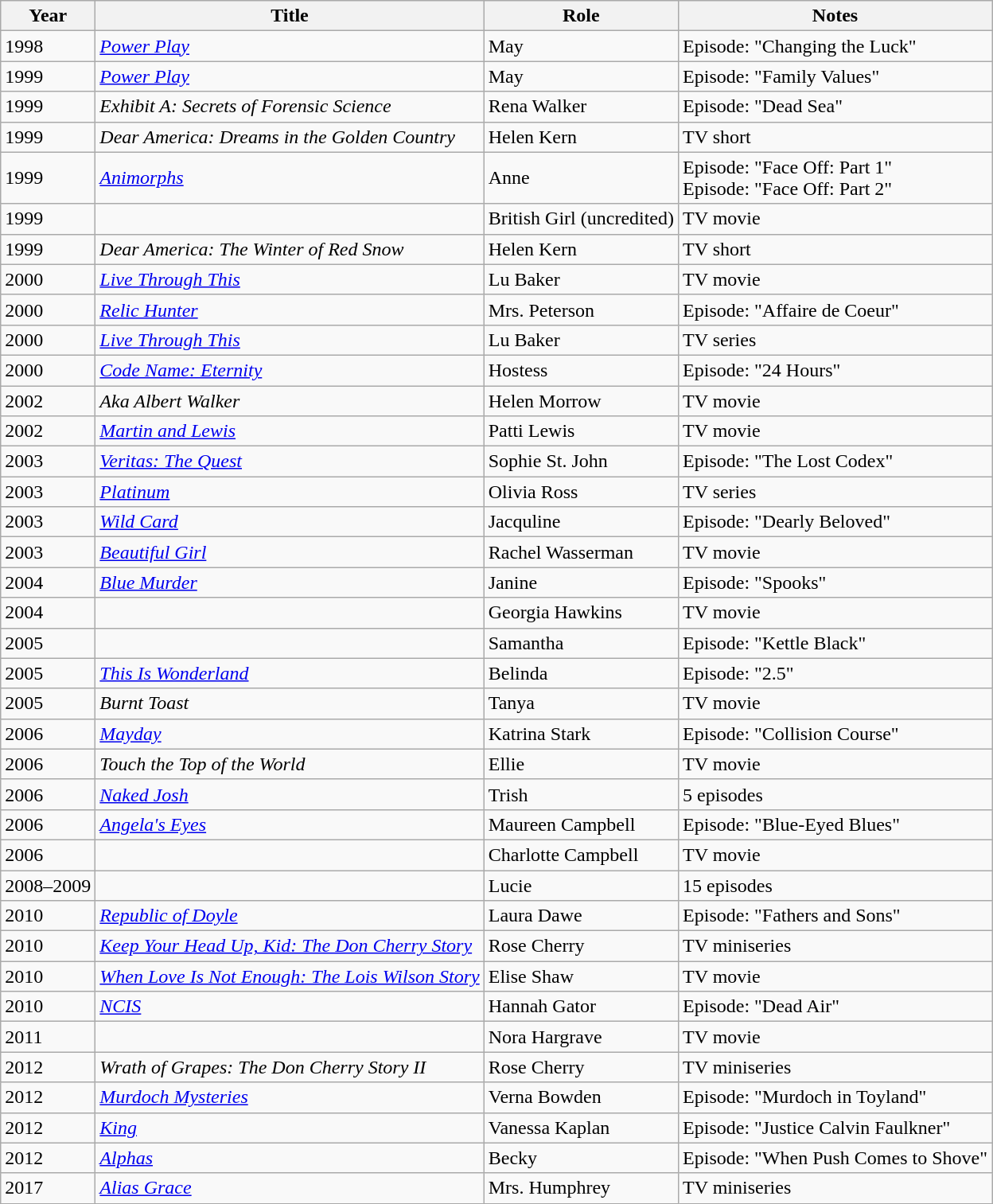<table class="wikitable sortable">
<tr>
<th>Year</th>
<th>Title</th>
<th>Role</th>
<th class="unsortable">Notes</th>
</tr>
<tr>
<td>1998</td>
<td><em><a href='#'>Power Play</a></em></td>
<td>May</td>
<td>Episode: "Changing the Luck"</td>
</tr>
<tr>
<td>1999</td>
<td><em><a href='#'>Power Play</a></em></td>
<td>May</td>
<td>Episode: "Family Values"</td>
</tr>
<tr>
<td>1999</td>
<td><em>Exhibit A: Secrets of Forensic Science</em></td>
<td>Rena Walker</td>
<td>Episode: "Dead Sea"</td>
</tr>
<tr>
<td>1999</td>
<td><em>Dear America: Dreams in the Golden Country</em></td>
<td>Helen Kern</td>
<td>TV short</td>
</tr>
<tr>
<td>1999</td>
<td><em><a href='#'>Animorphs</a></em></td>
<td>Anne</td>
<td>Episode: "Face Off: Part 1"<br>Episode: "Face Off: Part 2"</td>
</tr>
<tr>
<td>1999</td>
<td><em></em></td>
<td>British Girl (uncredited)</td>
<td>TV movie</td>
</tr>
<tr>
<td>1999</td>
<td><em>Dear America: The Winter of Red Snow</em></td>
<td>Helen Kern</td>
<td>TV short</td>
</tr>
<tr>
<td>2000</td>
<td><em><a href='#'>Live Through This</a></em></td>
<td>Lu Baker</td>
<td>TV movie</td>
</tr>
<tr>
<td>2000</td>
<td><em><a href='#'>Relic Hunter</a></em></td>
<td>Mrs. Peterson</td>
<td>Episode: "Affaire de Coeur"</td>
</tr>
<tr>
<td>2000</td>
<td><em><a href='#'>Live Through This</a></em></td>
<td>Lu Baker</td>
<td>TV series</td>
</tr>
<tr>
<td>2000</td>
<td><em><a href='#'>Code Name: Eternity</a></em></td>
<td>Hostess</td>
<td>Episode: "24 Hours"</td>
</tr>
<tr>
<td>2002</td>
<td><em>Aka Albert Walker</em></td>
<td>Helen Morrow</td>
<td>TV movie</td>
</tr>
<tr>
<td>2002</td>
<td><em><a href='#'>Martin and Lewis</a></em></td>
<td>Patti Lewis</td>
<td>TV movie</td>
</tr>
<tr>
<td>2003</td>
<td><em><a href='#'>Veritas: The Quest</a></em></td>
<td>Sophie St. John</td>
<td>Episode: "The Lost Codex"</td>
</tr>
<tr>
<td>2003</td>
<td><em><a href='#'>Platinum</a></em></td>
<td>Olivia Ross</td>
<td>TV series</td>
</tr>
<tr>
<td>2003</td>
<td><em><a href='#'>Wild Card</a></em></td>
<td>Jacquline</td>
<td>Episode: "Dearly Beloved"</td>
</tr>
<tr>
<td>2003</td>
<td><em><a href='#'>Beautiful Girl</a></em></td>
<td>Rachel Wasserman</td>
<td>TV movie</td>
</tr>
<tr>
<td>2004</td>
<td><em><a href='#'>Blue Murder</a></em></td>
<td>Janine</td>
<td>Episode: "Spooks"</td>
</tr>
<tr>
<td>2004</td>
<td><em></em></td>
<td>Georgia Hawkins</td>
<td>TV movie</td>
</tr>
<tr>
<td>2005</td>
<td><em></em></td>
<td>Samantha</td>
<td>Episode: "Kettle Black"</td>
</tr>
<tr>
<td>2005</td>
<td><em><a href='#'>This Is Wonderland</a></em></td>
<td>Belinda</td>
<td>Episode: "2.5"</td>
</tr>
<tr>
<td>2005</td>
<td><em>Burnt Toast</em></td>
<td>Tanya</td>
<td>TV movie</td>
</tr>
<tr>
<td>2006</td>
<td><em><a href='#'>Mayday</a></em></td>
<td>Katrina Stark</td>
<td>Episode: "Collision Course"</td>
</tr>
<tr>
<td>2006</td>
<td><em>Touch the Top of the World</em></td>
<td>Ellie</td>
<td>TV movie</td>
</tr>
<tr>
<td>2006</td>
<td><em><a href='#'>Naked Josh</a></em></td>
<td>Trish</td>
<td>5 episodes</td>
</tr>
<tr>
<td>2006</td>
<td><em><a href='#'>Angela's Eyes</a></em></td>
<td>Maureen Campbell</td>
<td>Episode: "Blue-Eyed Blues"</td>
</tr>
<tr>
<td>2006</td>
<td><em></em></td>
<td>Charlotte Campbell</td>
<td>TV movie</td>
</tr>
<tr>
<td>2008–2009</td>
<td><em></em></td>
<td>Lucie</td>
<td>15 episodes</td>
</tr>
<tr>
<td>2010</td>
<td><em><a href='#'>Republic of Doyle</a></em></td>
<td>Laura Dawe</td>
<td>Episode: "Fathers and Sons"</td>
</tr>
<tr>
<td>2010</td>
<td><em><a href='#'>Keep Your Head Up, Kid: The Don Cherry Story</a></em></td>
<td>Rose Cherry</td>
<td>TV miniseries</td>
</tr>
<tr>
<td>2010</td>
<td><em><a href='#'>When Love Is Not Enough: The Lois Wilson Story</a></em></td>
<td>Elise Shaw</td>
<td>TV movie</td>
</tr>
<tr>
<td>2010</td>
<td><em><a href='#'>NCIS</a></em></td>
<td>Hannah Gator</td>
<td>Episode: "Dead Air"</td>
</tr>
<tr>
<td>2011</td>
<td><em></em></td>
<td>Nora Hargrave</td>
<td>TV movie</td>
</tr>
<tr>
<td>2012</td>
<td><em>Wrath of Grapes: The Don Cherry Story II</em></td>
<td>Rose Cherry</td>
<td>TV miniseries</td>
</tr>
<tr>
<td>2012</td>
<td><em><a href='#'>Murdoch Mysteries</a></em></td>
<td>Verna Bowden</td>
<td>Episode: "Murdoch in Toyland"</td>
</tr>
<tr>
<td>2012</td>
<td><em><a href='#'>King</a></em></td>
<td>Vanessa Kaplan</td>
<td>Episode: "Justice Calvin Faulkner"</td>
</tr>
<tr>
<td>2012</td>
<td><em><a href='#'>Alphas</a></em></td>
<td>Becky</td>
<td>Episode: "When Push Comes to Shove"</td>
</tr>
<tr>
<td>2017</td>
<td><a href='#'><em>Alias Grace</em></a></td>
<td>Mrs. Humphrey</td>
<td>TV miniseries</td>
</tr>
</table>
